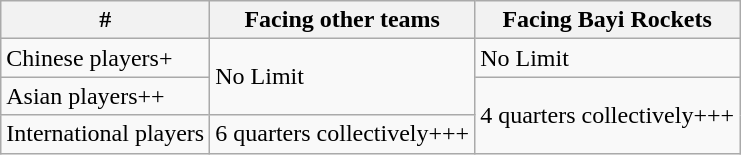<table class="wikitable">
<tr>
<th>#</th>
<th>Facing other teams</th>
<th>Facing Bayi Rockets</th>
</tr>
<tr>
<td>Chinese players+</td>
<td rowspan=2>No Limit</td>
<td>No Limit</td>
</tr>
<tr>
<td>Asian players++</td>
<td rowspan=2>4 quarters collectively+++</td>
</tr>
<tr>
<td>International players</td>
<td>6 quarters collectively+++</td>
</tr>
</table>
